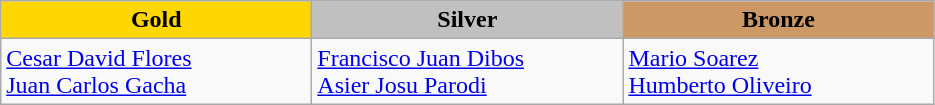<table class="wikitable" style="text-align:left">
<tr align="center">
<td width=200 bgcolor=gold><strong>Gold</strong></td>
<td width=200 bgcolor=silver><strong>Silver</strong></td>
<td width=200 bgcolor=CC9966><strong>Bronze</strong></td>
</tr>
<tr>
<td><a href='#'>Cesar David Flores</a><br><a href='#'>Juan Carlos Gacha</a><br><em></em></td>
<td><a href='#'>Francisco Juan Dibos</a><br><a href='#'>Asier Josu Parodi</a><br><em></em></td>
<td><a href='#'>Mario Soarez</a><br><a href='#'>Humberto Oliveiro</a><br><em></em></td>
</tr>
</table>
